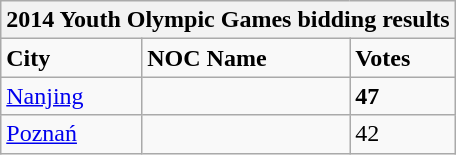<table class="wikitable" style="border-collapse: collapse;">
<tr>
<th colspan="6">2014 Youth Olympic Games bidding results</th>
</tr>
<tr>
<td><strong>City</strong></td>
<td><strong>NOC Name</strong></td>
<td bgcolor=""><strong>Votes</strong></td>
</tr>
<tr>
<td><a href='#'>Nanjing</a></td>
<td></td>
<td><strong>47</strong></td>
</tr>
<tr>
<td><a href='#'>Poznań</a></td>
<td></td>
<td>42</td>
</tr>
</table>
